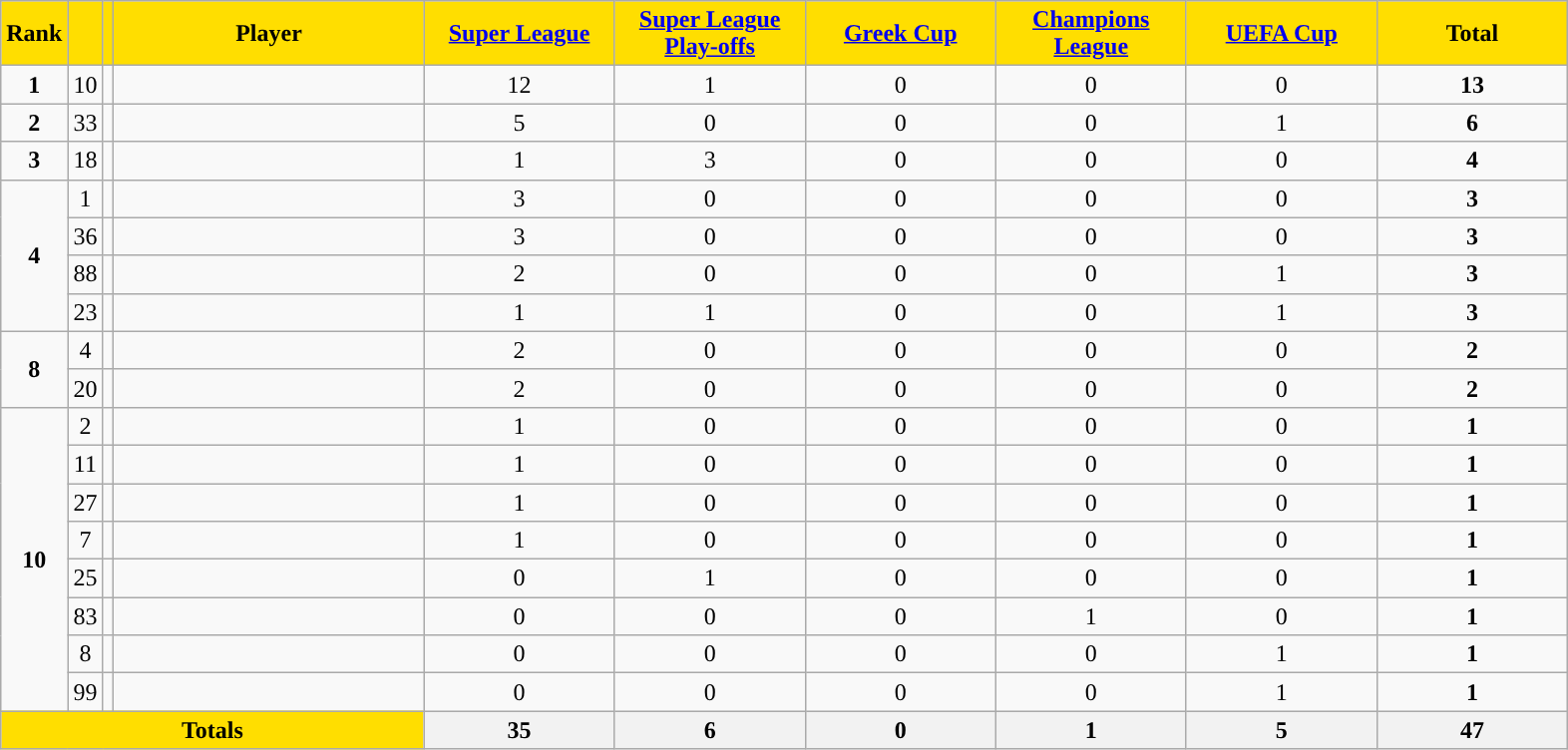<table class="wikitable sortable" style="text-align: center">
<tr>
<th style="background:#FFDE00">Rank</th>
<th style="background:#FFDE00"></th>
<th style="background:#FFDE00"></th>
<th width=200 style="background:#FFDE00">Player</th>
<th width=120 style="background:#FFDE00"><a href='#'>Super League</a></th>
<th width=120 style="background:#FFDE00"><a href='#'>Super League Play-offs</a></th>
<th width=120 style="background:#FFDE00"><a href='#'>Greek Cup</a></th>
<th width=120 style="background:#FFDE00"><a href='#'>Champions League</a></th>
<th width=120 style="background:#FFDE00"><a href='#'>UEFA Cup</a></th>
<th width=120 style="background:#FFDE00">Total</th>
</tr>
<tr>
<td><strong>1</strong></td>
<td>10</td>
<td></td>
<td align=left></td>
<td>12</td>
<td>1</td>
<td>0</td>
<td>0</td>
<td>0</td>
<td><strong>13</strong></td>
</tr>
<tr>
<td><strong>2</strong></td>
<td>33</td>
<td></td>
<td align=left></td>
<td>5</td>
<td>0</td>
<td>0</td>
<td>0</td>
<td>1</td>
<td><strong>6</strong></td>
</tr>
<tr>
<td><strong>3</strong></td>
<td>18</td>
<td></td>
<td align=left></td>
<td>1</td>
<td>3</td>
<td>0</td>
<td>0</td>
<td>0</td>
<td><strong>4</strong></td>
</tr>
<tr>
<td rowspan=4><strong>4</strong></td>
<td>1</td>
<td></td>
<td align=left></td>
<td>3</td>
<td>0</td>
<td>0</td>
<td>0</td>
<td>0</td>
<td><strong>3</strong></td>
</tr>
<tr>
<td>36</td>
<td></td>
<td align=left></td>
<td>3</td>
<td>0</td>
<td>0</td>
<td>0</td>
<td>0</td>
<td><strong>3</strong></td>
</tr>
<tr>
<td>88</td>
<td></td>
<td align=left></td>
<td>2</td>
<td>0</td>
<td>0</td>
<td>0</td>
<td>1</td>
<td><strong>3</strong></td>
</tr>
<tr>
<td>23</td>
<td></td>
<td align=left></td>
<td>1</td>
<td>1</td>
<td>0</td>
<td>0</td>
<td>1</td>
<td><strong>3</strong></td>
</tr>
<tr>
<td rowspan=2><strong>8</strong></td>
<td>4</td>
<td></td>
<td align=left></td>
<td>2</td>
<td>0</td>
<td>0</td>
<td>0</td>
<td>0</td>
<td><strong>2</strong></td>
</tr>
<tr>
<td>20</td>
<td></td>
<td align=left></td>
<td>2</td>
<td>0</td>
<td>0</td>
<td>0</td>
<td>0</td>
<td><strong>2</strong></td>
</tr>
<tr>
<td rowspan=8><strong>10</strong></td>
<td>2</td>
<td></td>
<td align=left></td>
<td>1</td>
<td>0</td>
<td>0</td>
<td>0</td>
<td>0</td>
<td><strong>1</strong></td>
</tr>
<tr>
<td>11</td>
<td></td>
<td align=left></td>
<td>1</td>
<td>0</td>
<td>0</td>
<td>0</td>
<td>0</td>
<td><strong>1</strong></td>
</tr>
<tr>
<td>27</td>
<td></td>
<td align=left></td>
<td>1</td>
<td>0</td>
<td>0</td>
<td>0</td>
<td>0</td>
<td><strong>1</strong></td>
</tr>
<tr>
<td>7</td>
<td></td>
<td align=left></td>
<td>1</td>
<td>0</td>
<td>0</td>
<td>0</td>
<td>0</td>
<td><strong>1</strong></td>
</tr>
<tr>
<td>25</td>
<td></td>
<td align=left></td>
<td>0</td>
<td>1</td>
<td>0</td>
<td>0</td>
<td>0</td>
<td><strong>1</strong></td>
</tr>
<tr>
<td>83</td>
<td></td>
<td align=left></td>
<td>0</td>
<td>0</td>
<td>0</td>
<td>1</td>
<td>0</td>
<td><strong>1</strong></td>
</tr>
<tr>
<td>8</td>
<td></td>
<td align=left></td>
<td>0</td>
<td>0</td>
<td>0</td>
<td>0</td>
<td>1</td>
<td><strong>1</strong></td>
</tr>
<tr>
<td>99</td>
<td></td>
<td align=left></td>
<td>0</td>
<td>0</td>
<td>0</td>
<td>0</td>
<td>1</td>
<td><strong>1</strong></td>
</tr>
<tr class="sortbottom">
<th colspan=4 style="background:#FFDE00"><strong>Totals</strong></th>
<th><strong>35</strong></th>
<th><strong> 6</strong></th>
<th><strong> 0</strong></th>
<th><strong> 1</strong></th>
<th><strong> 5</strong></th>
<th><strong>47</strong></th>
</tr>
</table>
